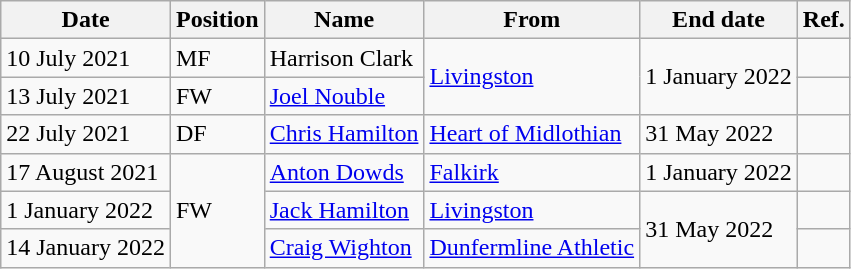<table class="wikitable">
<tr>
<th>Date</th>
<th>Position</th>
<th>Name</th>
<th>From</th>
<th>End date</th>
<th>Ref.</th>
</tr>
<tr>
<td>10 July 2021</td>
<td>MF</td>
<td> Harrison Clark</td>
<td rowspan="2"><a href='#'>Livingston</a></td>
<td rowspan="2">1 January 2022</td>
<td></td>
</tr>
<tr>
<td>13 July 2021</td>
<td>FW</td>
<td> <a href='#'>Joel Nouble</a></td>
<td></td>
</tr>
<tr>
<td>22 July 2021</td>
<td>DF</td>
<td><a href='#'>Chris Hamilton</a></td>
<td><a href='#'>Heart of Midlothian</a></td>
<td>31 May 2022</td>
<td></td>
</tr>
<tr>
<td>17 August 2021</td>
<td rowspan="3">FW</td>
<td><a href='#'>Anton Dowds</a></td>
<td><a href='#'>Falkirk</a></td>
<td>1 January 2022</td>
<td></td>
</tr>
<tr>
<td>1 January 2022</td>
<td><a href='#'>Jack Hamilton</a></td>
<td><a href='#'>Livingston</a></td>
<td rowspan="2">31 May 2022</td>
<td></td>
</tr>
<tr>
<td>14 January 2022</td>
<td><a href='#'>Craig Wighton</a></td>
<td><a href='#'>Dunfermline Athletic</a></td>
<td></td>
</tr>
</table>
